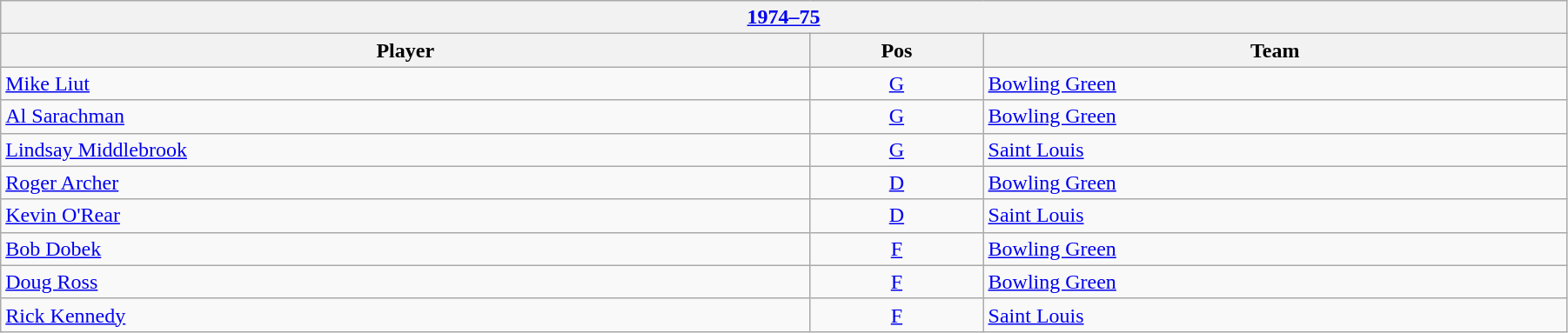<table class="wikitable" width=95%>
<tr>
<th colspan=3><a href='#'>1974–75</a></th>
</tr>
<tr>
<th>Player</th>
<th>Pos</th>
<th>Team</th>
</tr>
<tr>
<td><a href='#'>Mike Liut</a></td>
<td style="text-align:center;"><a href='#'>G</a></td>
<td><a href='#'>Bowling Green</a></td>
</tr>
<tr>
<td><a href='#'>Al Sarachman</a></td>
<td style="text-align:center;"><a href='#'>G</a></td>
<td><a href='#'>Bowling Green</a></td>
</tr>
<tr>
<td><a href='#'>Lindsay Middlebrook</a></td>
<td style="text-align:center;"><a href='#'>G</a></td>
<td><a href='#'>Saint Louis</a></td>
</tr>
<tr>
<td><a href='#'>Roger Archer</a></td>
<td style="text-align:center;"><a href='#'>D</a></td>
<td><a href='#'>Bowling Green</a></td>
</tr>
<tr>
<td><a href='#'>Kevin O'Rear</a></td>
<td style="text-align:center;"><a href='#'>D</a></td>
<td><a href='#'>Saint Louis</a></td>
</tr>
<tr>
<td><a href='#'>Bob Dobek</a></td>
<td style="text-align:center;"><a href='#'>F</a></td>
<td><a href='#'>Bowling Green</a></td>
</tr>
<tr>
<td><a href='#'>Doug Ross</a></td>
<td style="text-align:center;"><a href='#'>F</a></td>
<td><a href='#'>Bowling Green</a></td>
</tr>
<tr>
<td><a href='#'>Rick Kennedy</a></td>
<td style="text-align:center;"><a href='#'>F</a></td>
<td><a href='#'>Saint Louis</a></td>
</tr>
</table>
